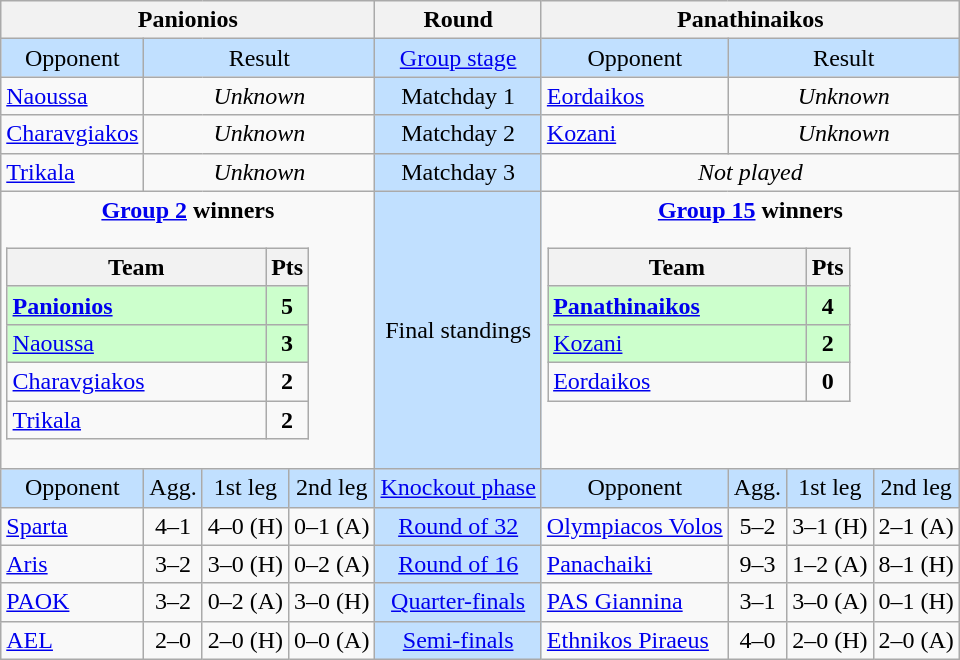<table class="wikitable" style="text-align:center">
<tr>
<th colspan="4">Panionios</th>
<th>Round</th>
<th colspan="4">Panathinaikos</th>
</tr>
<tr style="background:#C1E0FF">
<td>Opponent</td>
<td colspan="3">Result</td>
<td><a href='#'>Group stage</a></td>
<td>Opponent</td>
<td colspan="3">Result</td>
</tr>
<tr>
<td style="text-align:left"><a href='#'>Naoussa</a></td>
<td colspan="3"><em>Unknown</em></td>
<td style="background:#C1E0FF">Matchday 1</td>
<td style="text-align:left"><a href='#'>Eordaikos</a></td>
<td colspan="3"><em>Unknown</em></td>
</tr>
<tr>
<td style="text-align:left"><a href='#'>Charavgiakos</a></td>
<td colspan="3"><em>Unknown</em></td>
<td style="background:#C1E0FF">Matchday 2</td>
<td style="text-align:left"><a href='#'>Kozani</a></td>
<td colspan="3"><em>Unknown</em></td>
</tr>
<tr>
<td style="text-align:left"><a href='#'>Trikala</a></td>
<td colspan="3"><em>Unknown</em></td>
<td style="background:#C1E0FF">Matchday 3</td>
<td colspan="4"><em>Not played</em></td>
</tr>
<tr>
<td colspan="4" style="vertical-align:top"><strong><a href='#'>Group 2</a> winners</strong><br><div><table class="wikitable" style="text-align: center;">
<tr>
<th width=165>Team</th>
<th width=20>Pts</th>
</tr>
<tr bgcolor="#ccffcc">
<td align=left><strong><a href='#'>Panionios</a></strong></td>
<td><strong>5</strong></td>
</tr>
<tr bgcolor="#ccffcc">
<td align=left><a href='#'>Naoussa</a></td>
<td><strong>3</strong></td>
</tr>
<tr>
<td align=left><a href='#'>Charavgiakos</a></td>
<td><strong>2</strong></td>
</tr>
<tr>
<td align=left><a href='#'>Trikala</a></td>
<td><strong>2</strong></td>
</tr>
</table>
</div></td>
<td style="background:#C1E0FF">Final standings</td>
<td colspan="4" style="vertical-align:top"><strong><a href='#'>Group 15</a> winners</strong><br><div><table class="wikitable" style="text-align: center;">
<tr>
<th width=165>Team</th>
<th width=20>Pts</th>
</tr>
<tr bgcolor="#ccffcc">
<td align=left><strong><a href='#'>Panathinaikos</a></strong></td>
<td><strong>4</strong></td>
</tr>
<tr bgcolor="#ccffcc">
<td align=left><a href='#'>Kozani</a></td>
<td><strong>2</strong></td>
</tr>
<tr>
<td align=left><a href='#'>Eordaikos</a></td>
<td><strong>0</strong></td>
</tr>
</table>
</div></td>
</tr>
<tr style="background:#C1E0FF">
<td>Opponent</td>
<td>Agg.</td>
<td>1st leg</td>
<td>2nd leg</td>
<td><a href='#'>Knockout phase</a></td>
<td>Opponent</td>
<td>Agg.</td>
<td>1st leg</td>
<td>2nd leg</td>
</tr>
<tr>
<td style="text-align:left"><a href='#'>Sparta</a></td>
<td>4–1</td>
<td>4–0 (H)</td>
<td>0–1 (A)</td>
<td style="background:#C1E0FF"><a href='#'>Round of 32</a></td>
<td style="text-align:left"><a href='#'>Olympiacos Volos</a></td>
<td>5–2</td>
<td>3–1 (H)</td>
<td>2–1 (A)</td>
</tr>
<tr>
<td style="text-align:left"><a href='#'>Aris</a></td>
<td>3–2</td>
<td>3–0 (H)</td>
<td>0–2 (A)</td>
<td style="background:#C1E0FF"><a href='#'>Round of 16</a></td>
<td style="text-align:left"><a href='#'>Panachaiki</a></td>
<td>9–3</td>
<td>1–2 (A)</td>
<td>8–1 (H)</td>
</tr>
<tr>
<td style="text-align:left"><a href='#'>PAOK</a></td>
<td>3–2</td>
<td>0–2 (A)</td>
<td>3–0  (H)</td>
<td style="background:#C1E0FF"><a href='#'>Quarter-finals</a></td>
<td style="text-align:left"><a href='#'>PAS Giannina</a></td>
<td>3–1</td>
<td>3–0 (A)</td>
<td>0–1 (H)</td>
</tr>
<tr>
<td style="text-align:left"><a href='#'>AEL</a></td>
<td>2–0</td>
<td>2–0 (H)</td>
<td>0–0 (A)</td>
<td style="background:#C1E0FF"><a href='#'>Semi-finals</a></td>
<td style="text-align:left"><a href='#'>Ethnikos Piraeus</a></td>
<td>4–0</td>
<td>2–0 (H)</td>
<td>2–0 (A)</td>
</tr>
</table>
